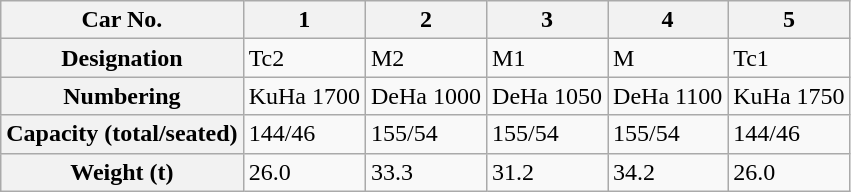<table class="wikitable">
<tr>
<th>Car No.</th>
<th>1</th>
<th>2</th>
<th>3</th>
<th>4</th>
<th>5</th>
</tr>
<tr>
<th>Designation</th>
<td>Tc2</td>
<td>M2</td>
<td>M1</td>
<td>M</td>
<td>Tc1</td>
</tr>
<tr>
<th>Numbering</th>
<td>KuHa 1700</td>
<td>DeHa 1000</td>
<td>DeHa 1050</td>
<td>DeHa 1100</td>
<td>KuHa 1750</td>
</tr>
<tr>
<th>Capacity (total/seated)</th>
<td>144/46</td>
<td>155/54</td>
<td>155/54</td>
<td>155/54</td>
<td>144/46</td>
</tr>
<tr>
<th>Weight (t)</th>
<td>26.0</td>
<td>33.3</td>
<td>31.2</td>
<td>34.2</td>
<td>26.0</td>
</tr>
</table>
